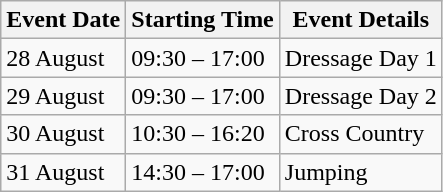<table class="wikitable">
<tr>
<th>Event Date</th>
<th>Starting Time</th>
<th>Event Details</th>
</tr>
<tr>
<td>28 August</td>
<td>09:30 – 17:00</td>
<td>Dressage Day 1</td>
</tr>
<tr>
<td>29 August</td>
<td>09:30 – 17:00</td>
<td>Dressage Day 2</td>
</tr>
<tr>
<td>30 August</td>
<td>10:30 – 16:20</td>
<td>Cross Country</td>
</tr>
<tr>
<td>31 August</td>
<td>14:30 – 17:00</td>
<td>Jumping</td>
</tr>
</table>
